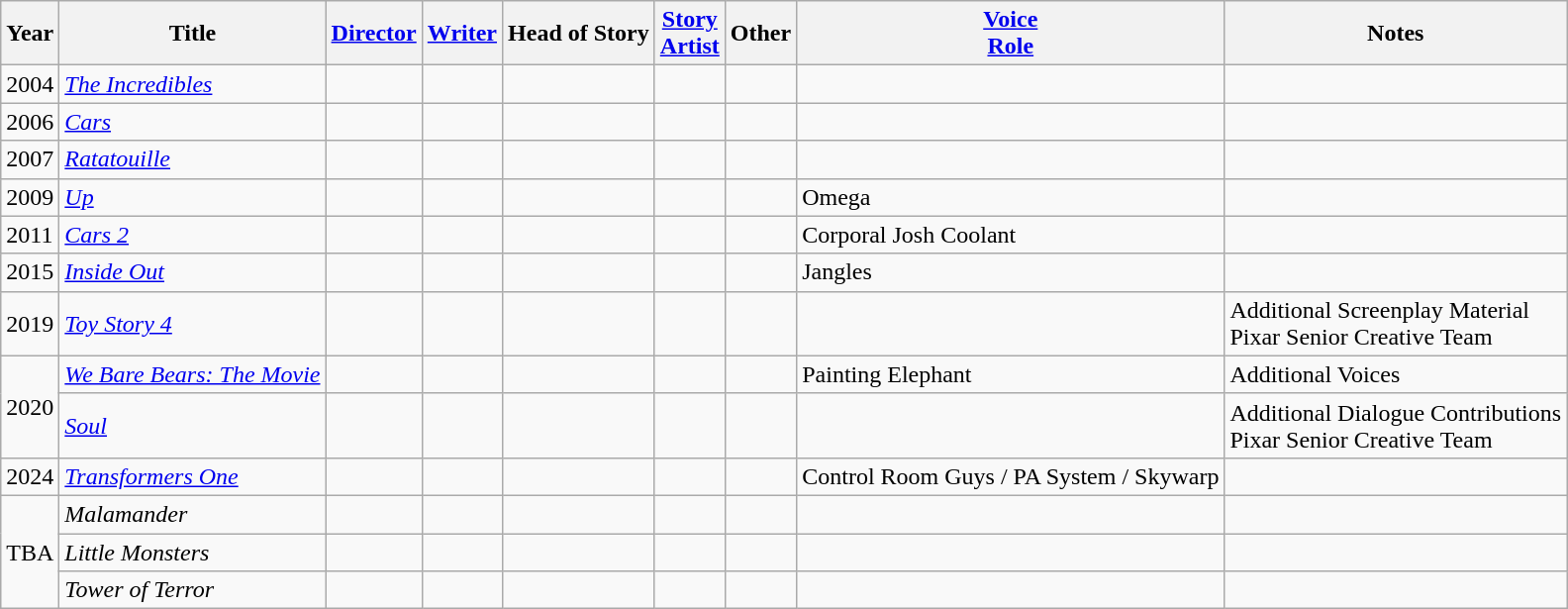<table class="wikitable">
<tr>
<th>Year</th>
<th>Title</th>
<th><a href='#'>Director</a></th>
<th><a href='#'>Writer</a></th>
<th>Head of Story<br></th>
<th><a href='#'>Story<br>Artist</a></th>
<th>Other</th>
<th><a href='#'>Voice<br>Role</a></th>
<th>Notes</th>
</tr>
<tr>
<td>2004</td>
<td><em><a href='#'>The Incredibles</a></em></td>
<td></td>
<td></td>
<td></td>
<td></td>
<td></td>
<td></td>
<td></td>
</tr>
<tr>
<td>2006</td>
<td><em><a href='#'>Cars</a></em></td>
<td></td>
<td></td>
<td></td>
<td></td>
<td></td>
<td></td>
<td></td>
</tr>
<tr>
<td>2007</td>
<td><em><a href='#'>Ratatouille</a></em></td>
<td></td>
<td></td>
<td></td>
<td></td>
<td></td>
<td></td>
<td></td>
</tr>
<tr>
<td>2009</td>
<td><em><a href='#'>Up</a></em></td>
<td></td>
<td></td>
<td></td>
<td></td>
<td></td>
<td>Omega</td>
<td></td>
</tr>
<tr>
<td>2011</td>
<td><em><a href='#'>Cars 2</a></em></td>
<td></td>
<td></td>
<td></td>
<td></td>
<td></td>
<td>Corporal Josh Coolant</td>
<td></td>
</tr>
<tr>
<td>2015</td>
<td><em><a href='#'>Inside Out</a></em></td>
<td></td>
<td></td>
<td></td>
<td></td>
<td></td>
<td>Jangles</td>
<td></td>
</tr>
<tr>
<td>2019</td>
<td><em><a href='#'>Toy Story 4</a></em></td>
<td></td>
<td></td>
<td></td>
<td></td>
<td></td>
<td></td>
<td>Additional Screenplay Material<br>Pixar Senior Creative Team</td>
</tr>
<tr>
<td rowspan=2>2020</td>
<td><em><a href='#'>We Bare Bears: The Movie</a></em></td>
<td></td>
<td></td>
<td></td>
<td></td>
<td></td>
<td>Painting Elephant</td>
<td>Additional Voices</td>
</tr>
<tr>
<td><em><a href='#'>Soul</a></em></td>
<td></td>
<td></td>
<td></td>
<td></td>
<td></td>
<td></td>
<td>Additional Dialogue Contributions<br>Pixar Senior Creative Team</td>
</tr>
<tr>
<td>2024</td>
<td><em><a href='#'>Transformers One</a></em></td>
<td></td>
<td></td>
<td></td>
<td></td>
<td></td>
<td>Control Room Guys / PA System / Skywarp</td>
<td></td>
</tr>
<tr>
<td rowspan=3>TBA</td>
<td><em>Malamander</em></td>
<td></td>
<td></td>
<td></td>
<td></td>
<td></td>
<td></td>
<td></td>
</tr>
<tr>
<td><em>Little Monsters</em></td>
<td></td>
<td></td>
<td></td>
<td></td>
<td></td>
<td></td>
<td></td>
</tr>
<tr>
<td><em>Tower of Terror</em></td>
<td></td>
<td></td>
<td></td>
<td></td>
<td></td>
<td></td>
<td></td>
</tr>
</table>
